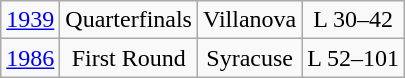<table class="wikitable">
<tr align="center">
<td><a href='#'>1939</a></td>
<td>Quarterfinals</td>
<td>Villanova</td>
<td>L 30–42</td>
</tr>
<tr align="center">
<td><a href='#'>1986</a></td>
<td>First Round</td>
<td>Syracuse</td>
<td>L 52–101</td>
</tr>
</table>
